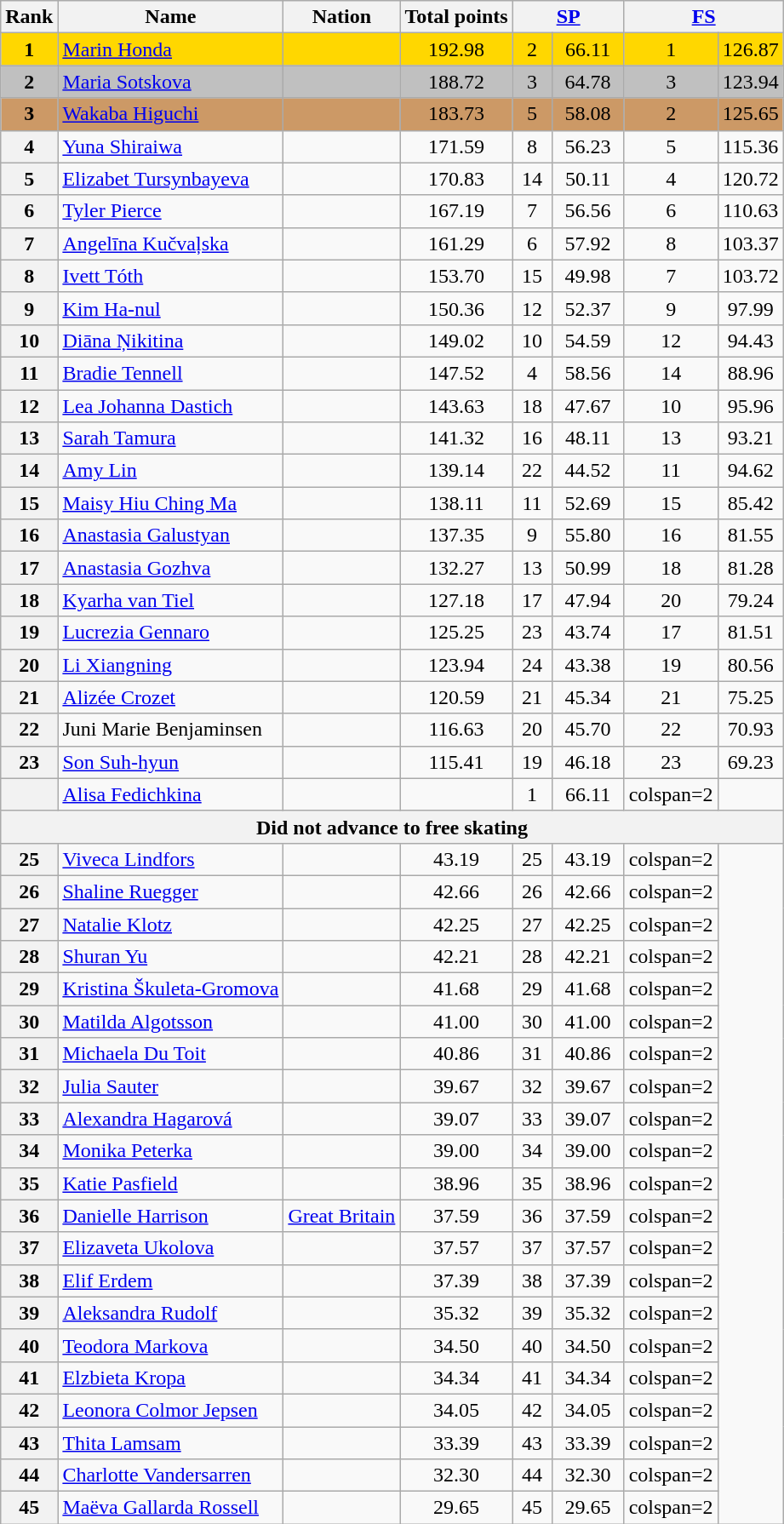<table class="wikitable sortable">
<tr>
<th>Rank</th>
<th>Name</th>
<th>Nation</th>
<th>Total points</th>
<th colspan="2" width="80px"><a href='#'>SP</a></th>
<th colspan="2" width="80px"><a href='#'>FS</a></th>
</tr>
<tr bgcolor="gold">
<td align="center"><strong>1</strong></td>
<td><a href='#'>Marin Honda</a></td>
<td></td>
<td align="center">192.98</td>
<td align="center">2</td>
<td align="center">66.11</td>
<td align="center">1</td>
<td align="center">126.87</td>
</tr>
<tr bgcolor="silver">
<td align="center"><strong>2</strong></td>
<td><a href='#'>Maria Sotskova</a></td>
<td></td>
<td align="center">188.72</td>
<td align="center">3</td>
<td align="center">64.78</td>
<td align="center">3</td>
<td align="center">123.94</td>
</tr>
<tr bgcolor="cc9966">
<td align="center"><strong>3</strong></td>
<td><a href='#'>Wakaba Higuchi</a></td>
<td></td>
<td align="center">183.73</td>
<td align="center">5</td>
<td align="center">58.08</td>
<td align="center">2</td>
<td align="center">125.65</td>
</tr>
<tr>
<th>4</th>
<td><a href='#'>Yuna Shiraiwa</a></td>
<td></td>
<td align="center">171.59</td>
<td align="center">8</td>
<td align="center">56.23</td>
<td align="center">5</td>
<td align="center">115.36</td>
</tr>
<tr>
<th>5</th>
<td><a href='#'>Elizabet Tursynbayeva</a></td>
<td></td>
<td align="center">170.83</td>
<td align="center">14</td>
<td align="center">50.11</td>
<td align="center">4</td>
<td align="center">120.72</td>
</tr>
<tr>
<th>6</th>
<td><a href='#'>Tyler Pierce</a></td>
<td></td>
<td align="center">167.19</td>
<td align="center">7</td>
<td align="center">56.56</td>
<td align="center">6</td>
<td align="center">110.63</td>
</tr>
<tr>
<th>7</th>
<td><a href='#'>Angelīna Kučvaļska</a></td>
<td></td>
<td align="center">161.29</td>
<td align="center">6</td>
<td align="center">57.92</td>
<td align="center">8</td>
<td align="center">103.37</td>
</tr>
<tr>
<th>8</th>
<td><a href='#'>Ivett Tóth</a></td>
<td></td>
<td align="center">153.70</td>
<td align="center">15</td>
<td align="center">49.98</td>
<td align="center">7</td>
<td align="center">103.72</td>
</tr>
<tr>
<th>9</th>
<td><a href='#'>Kim Ha-nul</a></td>
<td></td>
<td align="center">150.36</td>
<td align="center">12</td>
<td align="center">52.37</td>
<td align="center">9</td>
<td align="center">97.99</td>
</tr>
<tr>
<th>10</th>
<td><a href='#'>Diāna Ņikitina</a></td>
<td></td>
<td align="center">149.02</td>
<td align="center">10</td>
<td align="center">54.59</td>
<td align="center">12</td>
<td align="center">94.43</td>
</tr>
<tr>
<th>11</th>
<td><a href='#'>Bradie Tennell</a></td>
<td></td>
<td align="center">147.52</td>
<td align="center">4</td>
<td align="center">58.56</td>
<td align="center">14</td>
<td align="center">88.96</td>
</tr>
<tr>
<th>12</th>
<td><a href='#'>Lea Johanna Dastich</a></td>
<td></td>
<td align="center">143.63</td>
<td align="center">18</td>
<td align="center">47.67</td>
<td align="center">10</td>
<td align="center">95.96</td>
</tr>
<tr>
<th>13</th>
<td><a href='#'>Sarah Tamura</a></td>
<td></td>
<td align="center">141.32</td>
<td align="center">16</td>
<td align="center">48.11</td>
<td align="center">13</td>
<td align="center">93.21</td>
</tr>
<tr>
<th>14</th>
<td><a href='#'>Amy Lin</a></td>
<td></td>
<td align="center">139.14</td>
<td align="center">22</td>
<td align="center">44.52</td>
<td align="center">11</td>
<td align="center">94.62</td>
</tr>
<tr>
<th>15</th>
<td><a href='#'>Maisy Hiu Ching Ma</a></td>
<td></td>
<td align="center">138.11</td>
<td align="center">11</td>
<td align="center">52.69</td>
<td align="center">15</td>
<td align="center">85.42</td>
</tr>
<tr>
<th>16</th>
<td><a href='#'>Anastasia Galustyan</a></td>
<td></td>
<td align="center">137.35</td>
<td align="center">9</td>
<td align="center">55.80</td>
<td align="center">16</td>
<td align="center">81.55</td>
</tr>
<tr>
<th>17</th>
<td><a href='#'>Anastasia Gozhva</a></td>
<td></td>
<td align="center">132.27</td>
<td align="center">13</td>
<td align="center">50.99</td>
<td align="center">18</td>
<td align="center">81.28</td>
</tr>
<tr>
<th>18</th>
<td><a href='#'>Kyarha van Tiel</a></td>
<td></td>
<td align="center">127.18</td>
<td align="center">17</td>
<td align="center">47.94</td>
<td align="center">20</td>
<td align="center">79.24</td>
</tr>
<tr>
<th>19</th>
<td><a href='#'>Lucrezia Gennaro</a></td>
<td></td>
<td align="center">125.25</td>
<td align="center">23</td>
<td align="center">43.74</td>
<td align="center">17</td>
<td align="center">81.51</td>
</tr>
<tr>
<th>20</th>
<td><a href='#'>Li Xiangning</a></td>
<td></td>
<td align="center">123.94</td>
<td align="center">24</td>
<td align="center">43.38</td>
<td align="center">19</td>
<td align="center">80.56</td>
</tr>
<tr>
<th>21</th>
<td><a href='#'>Alizée Crozet</a></td>
<td></td>
<td align="center">120.59</td>
<td align="center">21</td>
<td align="center">45.34</td>
<td align="center">21</td>
<td align="center">75.25</td>
</tr>
<tr>
<th>22</th>
<td>Juni Marie Benjaminsen</td>
<td></td>
<td align="center">116.63</td>
<td align="center">20</td>
<td align="center">45.70</td>
<td align="center">22</td>
<td align="center">70.93</td>
</tr>
<tr>
<th>23</th>
<td><a href='#'>Son Suh-hyun</a></td>
<td></td>
<td align="center">115.41</td>
<td align="center">19</td>
<td align="center">46.18</td>
<td align="center">23</td>
<td align="center">69.23</td>
</tr>
<tr>
<th></th>
<td><a href='#'>Alisa Fedichkina</a></td>
<td></td>
<td></td>
<td align="center">1</td>
<td align="center">66.11</td>
<td>colspan=2 </td>
</tr>
<tr>
<th colspan="8">Did not advance to free skating</th>
</tr>
<tr>
<th>25</th>
<td><a href='#'>Viveca Lindfors</a></td>
<td></td>
<td align="center">43.19</td>
<td align="center">25</td>
<td align="center">43.19</td>
<td>colspan=2 </td>
</tr>
<tr>
<th>26</th>
<td><a href='#'>Shaline Ruegger</a></td>
<td></td>
<td align="center">42.66</td>
<td align="center">26</td>
<td align="center">42.66</td>
<td>colspan=2 </td>
</tr>
<tr>
<th>27</th>
<td><a href='#'>Natalie Klotz</a></td>
<td></td>
<td align="center">42.25</td>
<td align="center">27</td>
<td align="center">42.25</td>
<td>colspan=2 </td>
</tr>
<tr>
<th>28</th>
<td><a href='#'>Shuran Yu</a></td>
<td></td>
<td align="center">42.21</td>
<td align="center">28</td>
<td align="center">42.21</td>
<td>colspan=2 </td>
</tr>
<tr>
<th>29</th>
<td><a href='#'>Kristina Škuleta-Gromova</a></td>
<td></td>
<td align="center">41.68</td>
<td align="center">29</td>
<td align="center">41.68</td>
<td>colspan=2 </td>
</tr>
<tr>
<th>30</th>
<td><a href='#'>Matilda Algotsson</a></td>
<td></td>
<td align="center">41.00</td>
<td align="center">30</td>
<td align="center">41.00</td>
<td>colspan=2 </td>
</tr>
<tr>
<th>31</th>
<td><a href='#'>Michaela Du Toit</a></td>
<td></td>
<td align="center">40.86</td>
<td align="center">31</td>
<td align="center">40.86</td>
<td>colspan=2 </td>
</tr>
<tr>
<th>32</th>
<td><a href='#'>Julia Sauter</a></td>
<td></td>
<td align="center">39.67</td>
<td align="center">32</td>
<td align="center">39.67</td>
<td>colspan=2 </td>
</tr>
<tr>
<th>33</th>
<td><a href='#'>Alexandra Hagarová</a></td>
<td></td>
<td align="center">39.07</td>
<td align="center">33</td>
<td align="center">39.07</td>
<td>colspan=2 </td>
</tr>
<tr>
<th>34</th>
<td><a href='#'>Monika Peterka</a></td>
<td></td>
<td align="center">39.00</td>
<td align="center">34</td>
<td align="center">39.00</td>
<td>colspan=2 </td>
</tr>
<tr>
<th>35</th>
<td><a href='#'>Katie Pasfield</a></td>
<td></td>
<td align="center">38.96</td>
<td align="center">35</td>
<td align="center">38.96</td>
<td>colspan=2 </td>
</tr>
<tr>
<th>36</th>
<td><a href='#'>Danielle Harrison</a></td>
<td> <a href='#'>Great Britain</a></td>
<td align="center">37.59</td>
<td align="center">36</td>
<td align="center">37.59</td>
<td>colspan=2 </td>
</tr>
<tr>
<th>37</th>
<td><a href='#'>Elizaveta Ukolova</a></td>
<td></td>
<td align="center">37.57</td>
<td align="center">37</td>
<td align="center">37.57</td>
<td>colspan=2 </td>
</tr>
<tr>
<th>38</th>
<td><a href='#'>Elif Erdem</a></td>
<td></td>
<td align="center">37.39</td>
<td align="center">38</td>
<td align="center">37.39</td>
<td>colspan=2 </td>
</tr>
<tr>
<th>39</th>
<td><a href='#'>Aleksandra Rudolf</a></td>
<td></td>
<td align="center">35.32</td>
<td align="center">39</td>
<td align="center">35.32</td>
<td>colspan=2 </td>
</tr>
<tr>
<th>40</th>
<td><a href='#'>Teodora Markova</a></td>
<td></td>
<td align="center">34.50</td>
<td align="center">40</td>
<td align="center">34.50</td>
<td>colspan=2 </td>
</tr>
<tr>
<th>41</th>
<td><a href='#'>Elzbieta Kropa</a></td>
<td></td>
<td align="center">34.34</td>
<td align="center">41</td>
<td align="center">34.34</td>
<td>colspan=2 </td>
</tr>
<tr>
<th>42</th>
<td><a href='#'>Leonora Colmor Jepsen</a></td>
<td></td>
<td align="center">34.05</td>
<td align="center">42</td>
<td align="center">34.05</td>
<td>colspan=2 </td>
</tr>
<tr>
<th>43</th>
<td><a href='#'>Thita Lamsam</a></td>
<td></td>
<td align="center">33.39</td>
<td align="center">43</td>
<td align="center">33.39</td>
<td>colspan=2 </td>
</tr>
<tr>
<th>44</th>
<td><a href='#'>Charlotte Vandersarren</a></td>
<td></td>
<td align="center">32.30</td>
<td align="center">44</td>
<td align="center">32.30</td>
<td>colspan=2 </td>
</tr>
<tr>
<th>45</th>
<td><a href='#'>Maëva Gallarda Rossell</a></td>
<td></td>
<td align="center">29.65</td>
<td align="center">45</td>
<td align="center">29.65</td>
<td>colspan=2 </td>
</tr>
</table>
